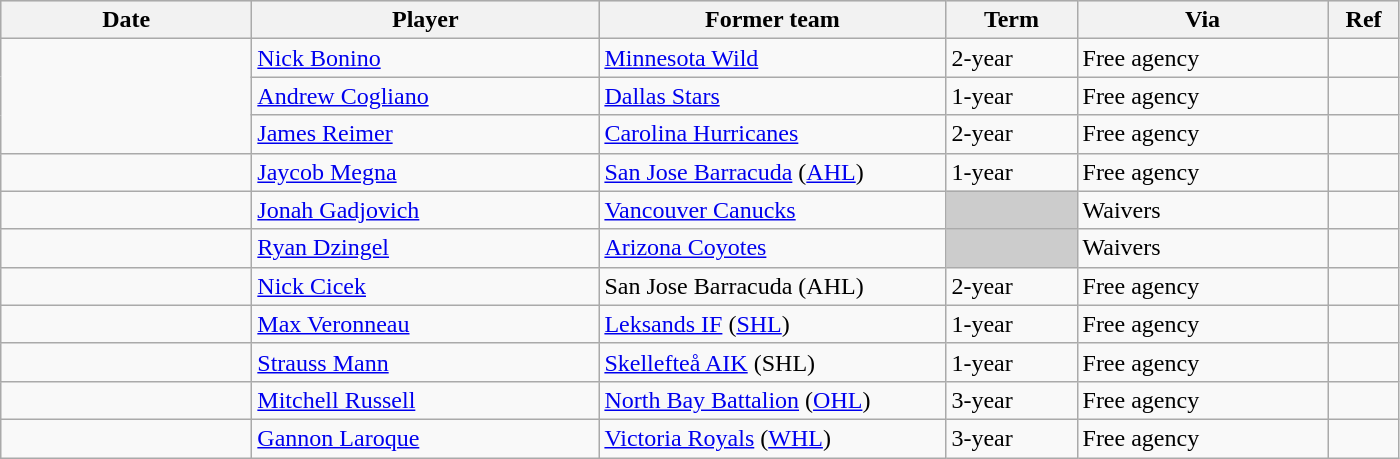<table class="wikitable">
<tr style="background:#ddd; text-align:center;">
<th style="width: 10em;">Date</th>
<th style="width: 14em;">Player</th>
<th style="width: 14em;">Former team</th>
<th style="width: 5em;">Term</th>
<th style="width: 10em;">Via</th>
<th style="width: 2.5em;">Ref</th>
</tr>
<tr>
<td rowspan=3></td>
<td><a href='#'>Nick Bonino</a></td>
<td><a href='#'>Minnesota Wild</a></td>
<td>2-year</td>
<td>Free agency</td>
<td></td>
</tr>
<tr>
<td><a href='#'>Andrew Cogliano</a></td>
<td><a href='#'>Dallas Stars</a></td>
<td>1-year</td>
<td>Free agency</td>
<td></td>
</tr>
<tr>
<td><a href='#'>James Reimer</a></td>
<td><a href='#'>Carolina Hurricanes</a></td>
<td>2-year</td>
<td>Free agency</td>
<td></td>
</tr>
<tr>
<td></td>
<td><a href='#'>Jaycob Megna</a></td>
<td><a href='#'>San Jose Barracuda</a> (<a href='#'>AHL</a>)</td>
<td>1-year</td>
<td>Free agency</td>
<td></td>
</tr>
<tr>
<td></td>
<td><a href='#'>Jonah Gadjovich</a></td>
<td><a href='#'>Vancouver Canucks</a></td>
<td style="background:#ccc;"></td>
<td>Waivers</td>
<td></td>
</tr>
<tr>
<td></td>
<td><a href='#'>Ryan Dzingel</a></td>
<td><a href='#'>Arizona Coyotes</a></td>
<td style="background:#ccc;"></td>
<td>Waivers</td>
<td></td>
</tr>
<tr>
<td></td>
<td><a href='#'>Nick Cicek</a></td>
<td>San Jose Barracuda (AHL)</td>
<td>2-year</td>
<td>Free agency</td>
<td></td>
</tr>
<tr>
<td></td>
<td><a href='#'>Max Veronneau</a></td>
<td><a href='#'>Leksands IF</a> (<a href='#'>SHL</a>)</td>
<td>1-year</td>
<td>Free agency</td>
<td></td>
</tr>
<tr>
<td></td>
<td><a href='#'>Strauss Mann</a></td>
<td><a href='#'>Skellefteå AIK</a> (SHL)</td>
<td>1-year</td>
<td>Free agency</td>
<td></td>
</tr>
<tr>
<td></td>
<td><a href='#'>Mitchell Russell</a></td>
<td><a href='#'>North Bay Battalion</a> (<a href='#'>OHL</a>)</td>
<td>3-year</td>
<td>Free agency</td>
<td></td>
</tr>
<tr>
<td></td>
<td><a href='#'>Gannon Laroque</a></td>
<td><a href='#'>Victoria Royals</a> (<a href='#'>WHL</a>)</td>
<td>3-year</td>
<td>Free agency</td>
<td></td>
</tr>
</table>
